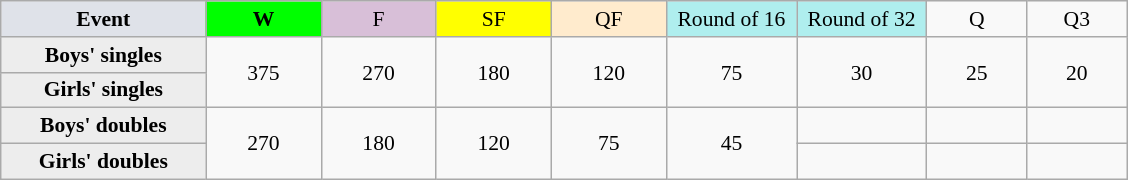<table class=wikitable style="font-size:90%; text-align:center">
<tr>
<th style="width:130px; background:#dfe2e9;">Event</th>
<th style="width:70px; background:lime;">W</th>
<td style="width:70px; background:thistle;">F</td>
<td style="width:70px; background:#ff0;">SF</td>
<td style="width:70px; background:#ffebcd;">QF</td>
<td style="width:80px; background:#afeeee;">Round of 16</td>
<td style="width:80px; background:#afeeee;">Round of 32</td>
<td style="width:60px;">Q</td>
<td style="width:60px;">Q3</td>
</tr>
<tr>
<th style="background:#ededed;">Boys' singles</th>
<td rowspan=2>375</td>
<td rowspan=2>270</td>
<td rowspan=2>180</td>
<td rowspan=2>120</td>
<td rowspan=2>75</td>
<td rowspan=2>30</td>
<td rowspan=2>25</td>
<td rowspan=2>20</td>
</tr>
<tr>
<th style="background:#ededed;">Girls' singles</th>
</tr>
<tr>
<th style="background:#ededed;">Boys' doubles</th>
<td rowspan=2>270</td>
<td rowspan=2>180</td>
<td rowspan=2>120</td>
<td rowspan=2>75</td>
<td rowspan=2>45</td>
<td></td>
<td></td>
<td></td>
</tr>
<tr>
<th style="background:#ededed;">Girls' doubles</th>
<td></td>
<td></td>
<td></td>
</tr>
</table>
